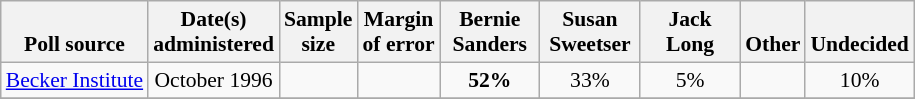<table class="wikitable" style="font-size:90%;text-align:center;">
<tr valign=bottom>
<th>Poll source</th>
<th>Date(s)<br>administered</th>
<th>Sample<br>size</th>
<th>Margin<br>of error</th>
<th style="width:60px;">Bernie<br>Sanders</th>
<th style="width:60px;">Susan<br>Sweetser</th>
<th style="width:60px;">Jack<br>Long</th>
<th>Other</th>
<th>Undecided</th>
</tr>
<tr>
<td style="text-align:left;"><a href='#'>Becker Institute</a></td>
<td>October 1996</td>
<td></td>
<td></td>
<td><strong>52%</strong></td>
<td>33%</td>
<td>5%</td>
<td></td>
<td>10%</td>
</tr>
<tr>
</tr>
</table>
